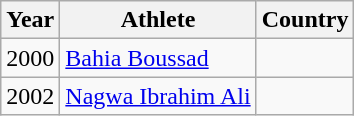<table class="wikitable sortable">
<tr>
<th>Year</th>
<th>Athlete</th>
<th>Country</th>
</tr>
<tr>
<td>2000</td>
<td><a href='#'>Bahia Boussad</a></td>
<td></td>
</tr>
<tr>
<td>2002</td>
<td><a href='#'>Nagwa Ibrahim Ali</a></td>
<td></td>
</tr>
</table>
